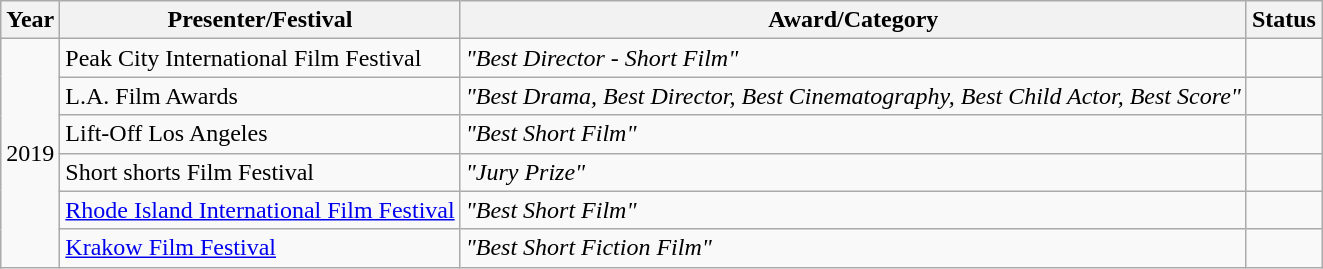<table class="wikitable">
<tr>
<th>Year</th>
<th>Presenter/Festival</th>
<th>Award/Category</th>
<th>Status</th>
</tr>
<tr>
<td rowspan="6">2019</td>
<td>Peak City International Film Festival</td>
<td><em>"Best Director - Short Film"</em></td>
<td></td>
</tr>
<tr>
<td>L.A. Film Awards</td>
<td><em>"Best Drama, Best Director, Best Cinematography, Best Child Actor, Best Score"</em></td>
<td></td>
</tr>
<tr>
<td>Lift-Off Los Angeles</td>
<td><em>"Best Short Film"</em></td>
<td></td>
</tr>
<tr>
<td>Short shorts Film Festival</td>
<td><em>"Jury Prize"</em></td>
<td></td>
</tr>
<tr>
<td><a href='#'>Rhode Island International Film Festival</a></td>
<td><em>"Best Short Film"</em></td>
<td></td>
</tr>
<tr>
<td><a href='#'>Krakow Film Festival</a></td>
<td><em>"Best Short Fiction Film"</em></td>
<td></td>
</tr>
</table>
